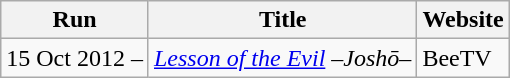<table class="wikitable">
<tr>
<th>Run</th>
<th>Title</th>
<th>Website</th>
</tr>
<tr>
<td>15 Oct 2012 –</td>
<td><em><a href='#'>Lesson of the Evil</a> –Joshō–</em></td>
<td>BeeTV</td>
</tr>
</table>
